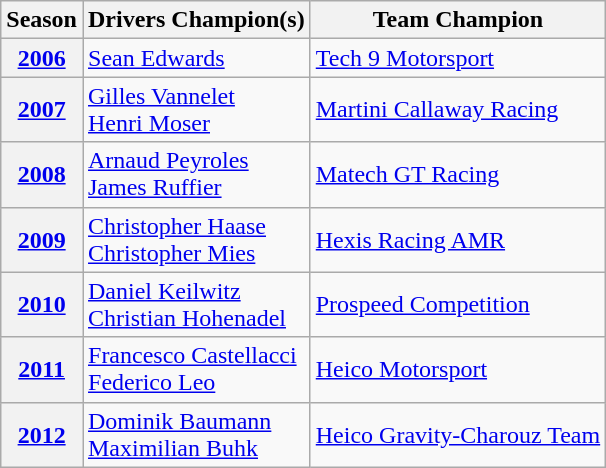<table class="wikitable">
<tr>
<th>Season</th>
<th>Drivers Champion(s)</th>
<th>Team Champion</th>
</tr>
<tr>
<th><a href='#'>2006</a></th>
<td> <a href='#'>Sean Edwards</a></td>
<td> <a href='#'>Tech 9 Motorsport</a></td>
</tr>
<tr>
<th><a href='#'>2007</a></th>
<td> <a href='#'>Gilles Vannelet</a><br> <a href='#'>Henri Moser</a></td>
<td> <a href='#'>Martini Callaway Racing</a></td>
</tr>
<tr>
<th><a href='#'>2008</a></th>
<td> <a href='#'>Arnaud Peyroles</a><br> <a href='#'>James Ruffier</a></td>
<td> <a href='#'>Matech GT Racing</a></td>
</tr>
<tr>
<th><a href='#'>2009</a></th>
<td> <a href='#'>Christopher Haase</a><br> <a href='#'>Christopher Mies</a></td>
<td> <a href='#'>Hexis Racing AMR</a></td>
</tr>
<tr>
<th><a href='#'>2010</a></th>
<td> <a href='#'>Daniel Keilwitz</a><br> <a href='#'>Christian Hohenadel</a></td>
<td> <a href='#'>Prospeed Competition</a></td>
</tr>
<tr>
<th><a href='#'>2011</a></th>
<td> <a href='#'>Francesco Castellacci</a><br> <a href='#'>Federico Leo</a></td>
<td> <a href='#'>Heico Motorsport</a></td>
</tr>
<tr>
<th><a href='#'>2012</a></th>
<td> <a href='#'>Dominik Baumann</a><br> <a href='#'>Maximilian Buhk</a></td>
<td> <a href='#'>Heico Gravity-Charouz Team</a></td>
</tr>
</table>
